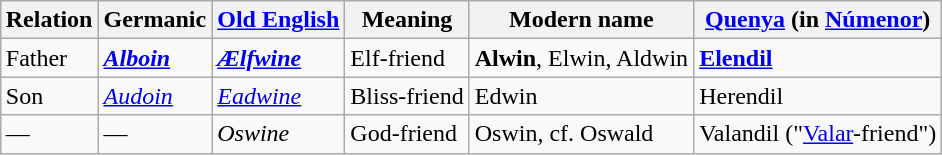<table class="wikitable" style="margin: 1em auto;">
<tr>
<th>Relation</th>
<th>Germanic</th>
<th><a href='#'>Old English</a></th>
<th>Meaning</th>
<th>Modern name</th>
<th><a href='#'>Quenya</a> (in <a href='#'>Númenor</a>)</th>
</tr>
<tr>
<td>Father</td>
<td><strong><em><a href='#'>Alboin</a></em></strong></td>
<td><strong><em><a href='#'>Ælfwine</a></em></strong></td>
<td>Elf-friend</td>
<td><strong>Alwin</strong>, Elwin, Aldwin</td>
<td><strong><a href='#'>Elendil</a></strong></td>
</tr>
<tr>
<td>Son</td>
<td><em><a href='#'>Audoin</a></em></td>
<td><em><a href='#'>Eadwine</a></em></td>
<td>Bliss-friend</td>
<td>Edwin</td>
<td>Herendil</td>
</tr>
<tr>
<td>—</td>
<td>—</td>
<td><em>Oswine</em></td>
<td>God-friend</td>
<td>Oswin, cf. Oswald</td>
<td>Valandil ("<a href='#'>Valar</a>-friend")</td>
</tr>
</table>
